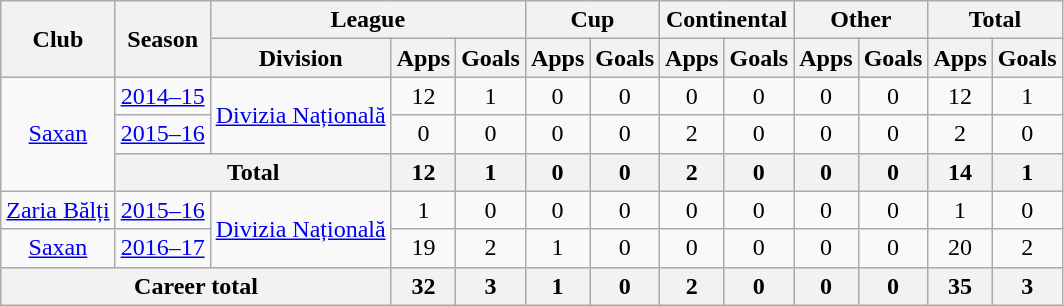<table class="wikitable" style="text-align: center">
<tr>
<th rowspan="2">Club</th>
<th rowspan="2">Season</th>
<th colspan="3">League</th>
<th colspan="2">Cup</th>
<th colspan="2">Continental</th>
<th colspan="2">Other</th>
<th colspan="2">Total</th>
</tr>
<tr>
<th>Division</th>
<th>Apps</th>
<th>Goals</th>
<th>Apps</th>
<th>Goals</th>
<th>Apps</th>
<th>Goals</th>
<th>Apps</th>
<th>Goals</th>
<th>Apps</th>
<th>Goals</th>
</tr>
<tr>
<td rowspan="3"><a href='#'>Saxan</a></td>
<td><a href='#'>2014–15</a></td>
<td rowspan="2"><a href='#'>Divizia Națională</a></td>
<td>12</td>
<td>1</td>
<td>0</td>
<td>0</td>
<td>0</td>
<td>0</td>
<td>0</td>
<td>0</td>
<td>12</td>
<td>1</td>
</tr>
<tr>
<td><a href='#'>2015–16</a></td>
<td>0</td>
<td>0</td>
<td>0</td>
<td>0</td>
<td>2</td>
<td>0</td>
<td>0</td>
<td>0</td>
<td>2</td>
<td>0</td>
</tr>
<tr>
<th colspan="2"><strong>Total</strong></th>
<th>12</th>
<th>1</th>
<th>0</th>
<th>0</th>
<th>2</th>
<th>0</th>
<th>0</th>
<th>0</th>
<th>14</th>
<th>1</th>
</tr>
<tr>
<td><a href='#'>Zaria Bălți</a></td>
<td><a href='#'>2015–16</a></td>
<td rowspan="2"><a href='#'>Divizia Națională</a></td>
<td>1</td>
<td>0</td>
<td>0</td>
<td>0</td>
<td>0</td>
<td>0</td>
<td>0</td>
<td>0</td>
<td>1</td>
<td>0</td>
</tr>
<tr>
<td><a href='#'>Saxan</a></td>
<td><a href='#'>2016–17</a></td>
<td>19</td>
<td>2</td>
<td>1</td>
<td>0</td>
<td>0</td>
<td>0</td>
<td>0</td>
<td>0</td>
<td>20</td>
<td>2</td>
</tr>
<tr>
<th colspan="3"><strong>Career total</strong></th>
<th>32</th>
<th>3</th>
<th>1</th>
<th>0</th>
<th>2</th>
<th>0</th>
<th>0</th>
<th>0</th>
<th>35</th>
<th>3</th>
</tr>
</table>
